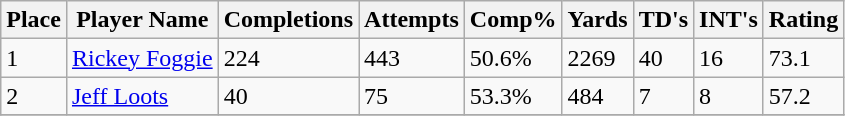<table class="wikitable">
<tr>
<th>Place</th>
<th>Player Name</th>
<th>Completions</th>
<th>Attempts</th>
<th>Comp%</th>
<th>Yards</th>
<th>TD's</th>
<th>INT's</th>
<th>Rating</th>
</tr>
<tr>
<td>1</td>
<td><a href='#'>Rickey Foggie</a></td>
<td>224</td>
<td>443</td>
<td>50.6%</td>
<td>2269</td>
<td>40</td>
<td>16</td>
<td>73.1</td>
</tr>
<tr>
<td>2</td>
<td><a href='#'>Jeff Loots</a></td>
<td>40</td>
<td>75</td>
<td>53.3%</td>
<td>484</td>
<td>7</td>
<td>8</td>
<td>57.2</td>
</tr>
<tr>
</tr>
</table>
